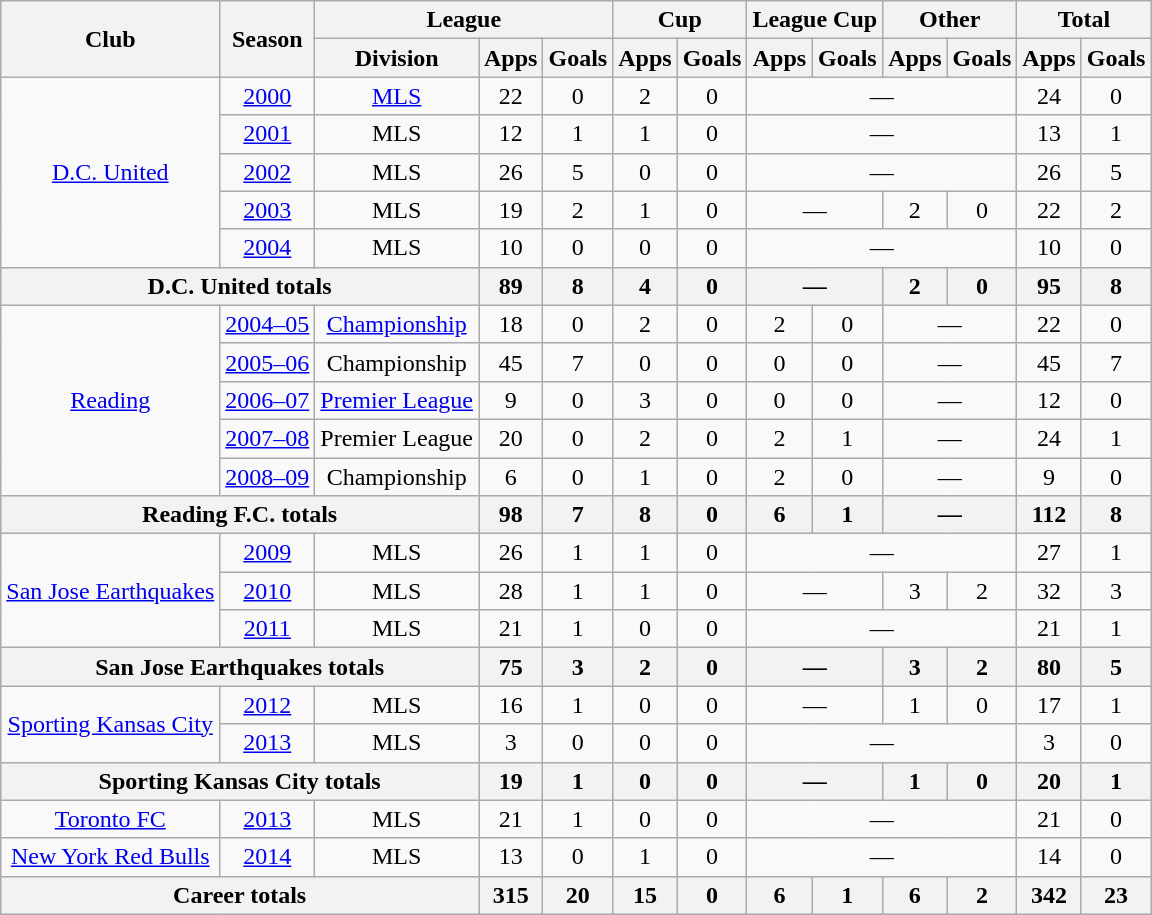<table class="wikitable" Style="text-align: center">
<tr>
<th rowspan="2">Club</th>
<th rowspan="2">Season</th>
<th colspan="3">League</th>
<th colspan="2">Cup</th>
<th colspan="2">League Cup</th>
<th colspan="2">Other</th>
<th colspan="2">Total</th>
</tr>
<tr>
<th>Division</th>
<th>Apps</th>
<th>Goals</th>
<th>Apps</th>
<th>Goals</th>
<th>Apps</th>
<th>Goals</th>
<th>Apps</th>
<th>Goals</th>
<th>Apps</th>
<th>Goals</th>
</tr>
<tr>
<td rowspan="5"><a href='#'>D.C. United</a></td>
<td><a href='#'>2000</a></td>
<td><a href='#'>MLS</a></td>
<td>22</td>
<td>0</td>
<td>2</td>
<td>0</td>
<td colspan="4">—</td>
<td>24</td>
<td>0</td>
</tr>
<tr>
<td><a href='#'>2001</a></td>
<td>MLS</td>
<td>12</td>
<td>1</td>
<td>1</td>
<td>0</td>
<td colspan="4">—</td>
<td>13</td>
<td>1</td>
</tr>
<tr>
<td><a href='#'>2002</a></td>
<td>MLS</td>
<td>26</td>
<td>5</td>
<td>0</td>
<td>0</td>
<td colspan="4">—</td>
<td>26</td>
<td>5</td>
</tr>
<tr>
<td><a href='#'>2003</a></td>
<td>MLS</td>
<td>19</td>
<td>2</td>
<td>1</td>
<td>0</td>
<td colspan="2">—</td>
<td>2</td>
<td>0</td>
<td>22</td>
<td>2</td>
</tr>
<tr>
<td><a href='#'>2004</a></td>
<td>MLS</td>
<td>10</td>
<td>0</td>
<td>0</td>
<td>0</td>
<td colspan="4">—</td>
<td>10</td>
<td>0</td>
</tr>
<tr>
<th colspan="3">D.C. United totals</th>
<th>89</th>
<th>8</th>
<th>4</th>
<th>0</th>
<th colspan="2">—</th>
<th>2</th>
<th>0</th>
<th>95</th>
<th>8</th>
</tr>
<tr>
<td rowspan="5"><a href='#'>Reading</a></td>
<td><a href='#'>2004–05</a></td>
<td><a href='#'>Championship</a></td>
<td>18</td>
<td>0</td>
<td>2</td>
<td>0</td>
<td>2</td>
<td>0</td>
<td colspan="2">—</td>
<td>22</td>
<td>0</td>
</tr>
<tr>
<td><a href='#'>2005–06</a></td>
<td>Championship</td>
<td>45</td>
<td>7</td>
<td>0</td>
<td>0</td>
<td>0</td>
<td>0</td>
<td colspan="2">—</td>
<td>45</td>
<td>7</td>
</tr>
<tr>
<td><a href='#'>2006–07</a></td>
<td><a href='#'>Premier League</a></td>
<td>9</td>
<td>0</td>
<td>3</td>
<td>0</td>
<td>0</td>
<td>0</td>
<td colspan="2">—</td>
<td>12</td>
<td>0</td>
</tr>
<tr>
<td><a href='#'>2007–08</a></td>
<td>Premier League</td>
<td>20</td>
<td>0</td>
<td>2</td>
<td>0</td>
<td>2</td>
<td>1</td>
<td colspan="2">—</td>
<td>24</td>
<td>1</td>
</tr>
<tr>
<td><a href='#'>2008–09</a></td>
<td>Championship</td>
<td>6</td>
<td>0</td>
<td>1</td>
<td>0</td>
<td>2</td>
<td>0</td>
<td colspan="2">—</td>
<td>9</td>
<td>0</td>
</tr>
<tr>
<th colspan="3">Reading F.C. totals</th>
<th>98</th>
<th>7</th>
<th>8</th>
<th>0</th>
<th>6</th>
<th>1</th>
<th colspan="2">—</th>
<th>112</th>
<th>8</th>
</tr>
<tr>
<td rowspan="3"><a href='#'>San Jose Earthquakes</a></td>
<td><a href='#'>2009</a></td>
<td>MLS</td>
<td>26</td>
<td>1</td>
<td>1</td>
<td>0</td>
<td colspan="4">—</td>
<td>27</td>
<td>1</td>
</tr>
<tr>
<td><a href='#'>2010</a></td>
<td>MLS</td>
<td>28</td>
<td>1</td>
<td>1</td>
<td>0</td>
<td colspan="2">—</td>
<td>3</td>
<td>2</td>
<td>32</td>
<td>3</td>
</tr>
<tr>
<td><a href='#'>2011</a></td>
<td>MLS</td>
<td>21</td>
<td>1</td>
<td>0</td>
<td>0</td>
<td colspan="4">—</td>
<td>21</td>
<td>1</td>
</tr>
<tr>
<th colspan="3">San Jose Earthquakes totals</th>
<th>75</th>
<th>3</th>
<th>2</th>
<th>0</th>
<th colspan="2">—</th>
<th>3</th>
<th>2</th>
<th>80</th>
<th>5</th>
</tr>
<tr>
<td rowspan="2"><a href='#'>Sporting Kansas City</a></td>
<td><a href='#'>2012</a></td>
<td>MLS</td>
<td>16</td>
<td>1</td>
<td>0</td>
<td>0</td>
<td colspan="2">—</td>
<td>1</td>
<td>0</td>
<td>17</td>
<td>1</td>
</tr>
<tr>
<td><a href='#'>2013</a></td>
<td>MLS</td>
<td>3</td>
<td>0</td>
<td>0</td>
<td>0</td>
<td colspan="4">—</td>
<td>3</td>
<td>0</td>
</tr>
<tr>
<th colspan="3">Sporting Kansas City totals</th>
<th>19</th>
<th>1</th>
<th>0</th>
<th>0</th>
<th colspan="2">—</th>
<th>1</th>
<th>0</th>
<th>20</th>
<th>1</th>
</tr>
<tr>
<td><a href='#'>Toronto FC</a></td>
<td><a href='#'>2013</a></td>
<td>MLS</td>
<td>21</td>
<td>1</td>
<td>0</td>
<td>0</td>
<td colspan="4">—</td>
<td>21</td>
<td>0</td>
</tr>
<tr>
<td><a href='#'>New York Red Bulls</a></td>
<td><a href='#'>2014</a></td>
<td>MLS</td>
<td>13</td>
<td>0</td>
<td>1</td>
<td>0</td>
<td colspan="4">—</td>
<td>14</td>
<td>0</td>
</tr>
<tr>
<th colspan="3">Career totals</th>
<th>315</th>
<th>20</th>
<th>15</th>
<th>0</th>
<th>6</th>
<th>1</th>
<th>6</th>
<th>2</th>
<th>342</th>
<th>23</th>
</tr>
</table>
